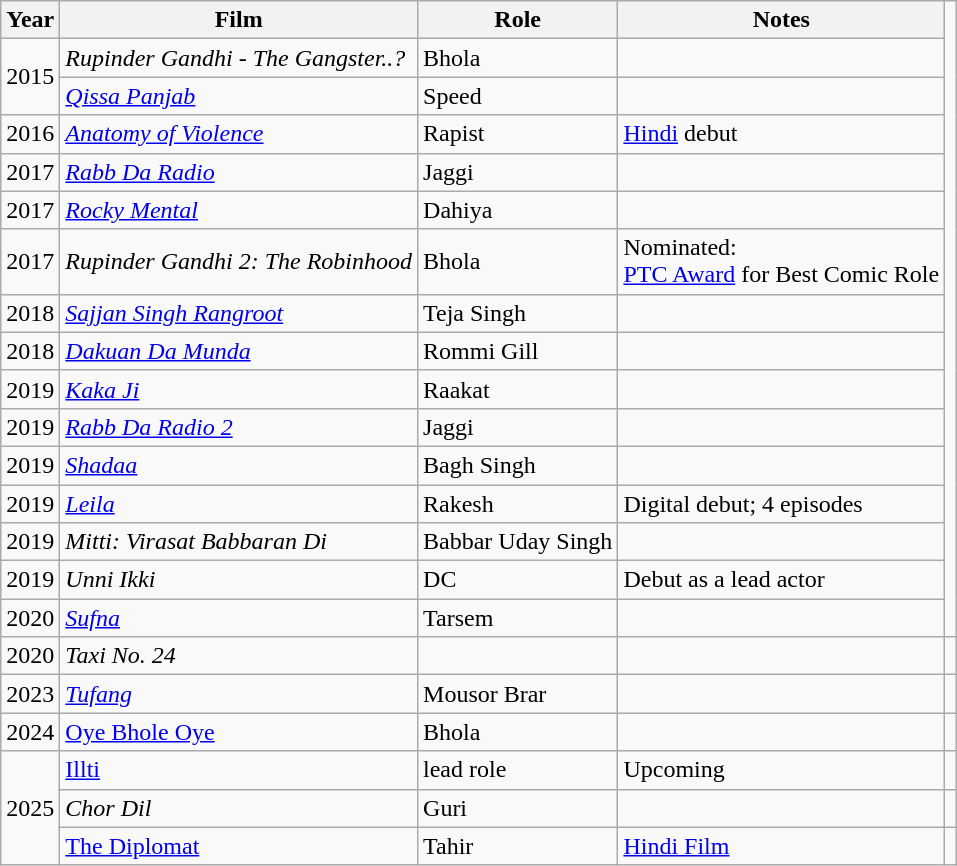<table class="wikitable sortable">
<tr>
<th>Year</th>
<th>Film</th>
<th>Role</th>
<th>Notes</th>
</tr>
<tr>
<td rowspan=2>2015</td>
<td><em>Rupinder Gandhi - The Gangster..?</em></td>
<td>Bhola</td>
<td></td>
</tr>
<tr>
<td><em><a href='#'>Qissa Panjab</a></em></td>
<td>Speed</td>
<td></td>
</tr>
<tr>
<td rowspan=1>2016</td>
<td><em><a href='#'>Anatomy of Violence</a></em></td>
<td>Rapist</td>
<td><a href='#'>Hindi</a> debut</td>
</tr>
<tr>
<td rowspan=1>2017</td>
<td><em><a href='#'>Rabb Da Radio</a></em></td>
<td>Jaggi</td>
<td></td>
</tr>
<tr>
<td rowspan=1>2017</td>
<td><em><a href='#'>Rocky Mental</a></em></td>
<td>Dahiya</td>
<td></td>
</tr>
<tr>
<td rowspan=1>2017</td>
<td><em>Rupinder Gandhi 2: The Robinhood</em></td>
<td>Bhola</td>
<td>Nominated:<br><a href='#'>PTC Award</a> for Best Comic Role</td>
</tr>
<tr>
<td rowspan=1>2018</td>
<td><em><a href='#'>Sajjan Singh Rangroot</a></em></td>
<td>Teja Singh</td>
<td></td>
</tr>
<tr>
<td>2018</td>
<td><em><a href='#'>Dakuan Da Munda</a></em></td>
<td>Rommi Gill</td>
<td></td>
</tr>
<tr>
<td>2019</td>
<td><em><a href='#'>Kaka Ji</a></em></td>
<td>Raakat</td>
<td></td>
</tr>
<tr>
<td>2019</td>
<td><em><a href='#'>Rabb Da Radio 2</a></em></td>
<td>Jaggi</td>
<td></td>
</tr>
<tr>
<td>2019</td>
<td><em><a href='#'>Shadaa</a></em></td>
<td>Bagh Singh</td>
<td></td>
</tr>
<tr>
<td>2019</td>
<td><em><a href='#'>Leila</a></em></td>
<td>Rakesh</td>
<td>Digital debut; 4 episodes</td>
</tr>
<tr>
<td>2019</td>
<td><em>Mitti: Virasat Babbaran Di</em></td>
<td>Babbar Uday Singh </td>
<td></td>
</tr>
<tr>
<td>2019</td>
<td><em>Unni Ikki</em></td>
<td>DC</td>
<td>Debut as a lead actor</td>
</tr>
<tr>
<td>2020</td>
<td><em><a href='#'>Sufna</a></em></td>
<td>Tarsem</td>
<td></td>
</tr>
<tr>
<td>2020</td>
<td><em>Taxi No. 24</em></td>
<td></td>
<td></td>
<td></td>
</tr>
<tr 2021 || >
<td>2023</td>
<td><em><a href='#'>Tufang</a></em></td>
<td>Mousor Brar</td>
<td></td>
<td></td>
</tr>
<tr>
<td>2024</td>
<td><a href='#'>Oye Bhole Oye</a></td>
<td>Bhola</td>
<td></td>
<td></td>
</tr>
<tr>
<td rowspan="3">2025</td>
<td><a href='#'>Illti</a></td>
<td>lead role</td>
<td>Upcoming</td>
<td></td>
</tr>
<tr>
<td><em>Chor Dil</em></td>
<td>Guri</td>
<td></td>
<td></td>
</tr>
<tr>
<td><a href='#'>The Diplomat</a></td>
<td>Tahir</td>
<td><a href='#'>Hindi Film</a></td>
<td></td>
</tr>
</table>
